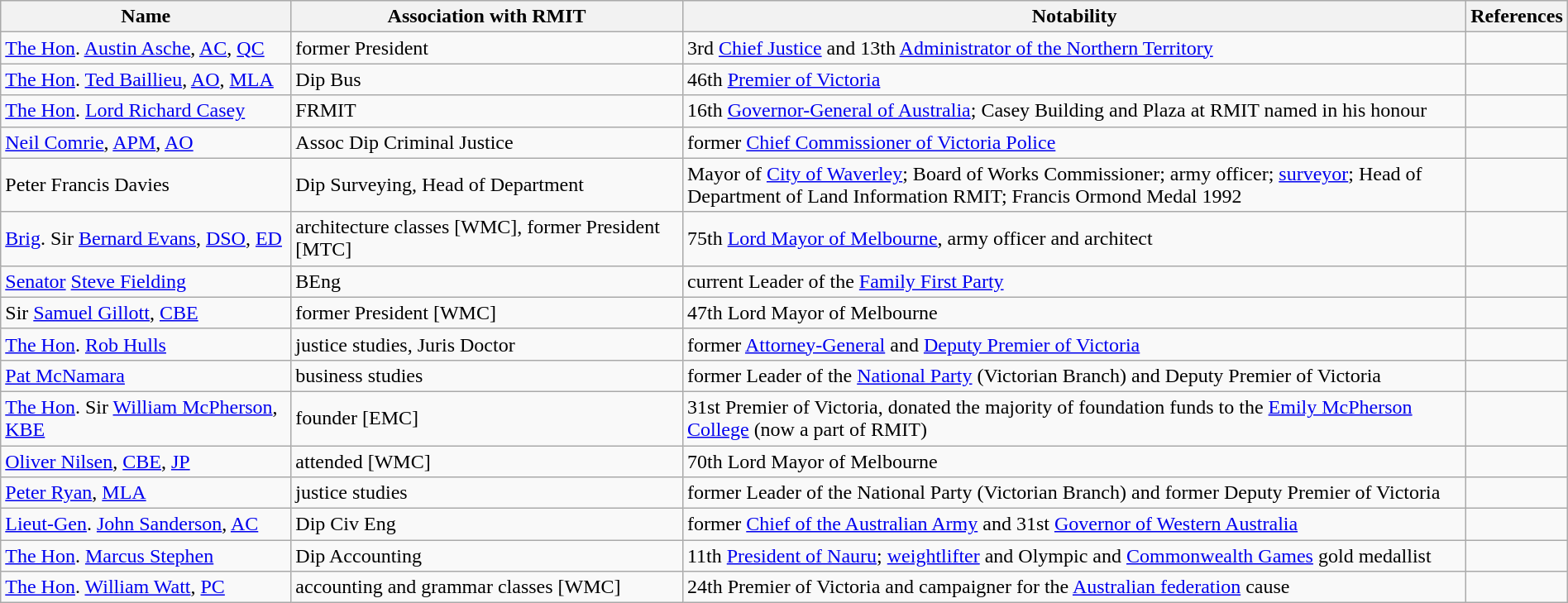<table class="wikitable sortable" style="width:100%">
<tr>
<th style="width:*;">Name</th>
<th style="width:25%;">Association with RMIT</th>
<th style="width:50%;">Notability</th>
<th style="width:5%;" class="unsortable">References</th>
</tr>
<tr>
<td><a href='#'>The Hon</a>. <a href='#'>Austin Asche</a>, <a href='#'>AC</a>, <a href='#'>QC</a></td>
<td>former President</td>
<td>3rd <a href='#'>Chief Justice</a> and 13th <a href='#'>Administrator of the Northern Territory</a></td>
<td></td>
</tr>
<tr>
<td><a href='#'>The Hon</a>. <a href='#'>Ted Baillieu</a>, <a href='#'>AO</a>, <a href='#'>MLA</a></td>
<td>Dip Bus</td>
<td>46th <a href='#'>Premier of Victoria</a></td>
<td></td>
</tr>
<tr>
<td><a href='#'>The Hon</a>. <a href='#'>Lord Richard Casey</a></td>
<td>FRMIT</td>
<td>16th <a href='#'>Governor-General of Australia</a>; Casey Building and Plaza at RMIT named in his honour</td>
<td></td>
</tr>
<tr>
<td><a href='#'>Neil Comrie</a>, <a href='#'>APM</a>, <a href='#'>AO</a></td>
<td>Assoc Dip Criminal Justice</td>
<td>former <a href='#'>Chief Commissioner of Victoria Police</a></td>
<td></td>
</tr>
<tr>
<td>Peter Francis Davies</td>
<td>Dip Surveying, Head of Department</td>
<td>Mayor of <a href='#'>City of Waverley</a>; Board of Works Commissioner; army officer; <a href='#'>surveyor</a>; Head of Department of Land Information RMIT; Francis Ormond Medal 1992</td>
<td></td>
</tr>
<tr>
<td><a href='#'>Brig</a>. Sir <a href='#'>Bernard Evans</a>, <a href='#'>DSO</a>, <a href='#'>ED</a></td>
<td>architecture classes [WMC], former President [MTC]</td>
<td>75th <a href='#'>Lord Mayor of Melbourne</a>, army officer and architect</td>
<td></td>
</tr>
<tr>
<td><a href='#'>Senator</a> <a href='#'>Steve Fielding</a></td>
<td>BEng</td>
<td>current Leader of the <a href='#'>Family First Party</a></td>
<td></td>
</tr>
<tr>
<td>Sir <a href='#'>Samuel Gillott</a>, <a href='#'>CBE</a></td>
<td>former President [WMC]</td>
<td>47th Lord Mayor of Melbourne</td>
<td></td>
</tr>
<tr>
<td><a href='#'>The Hon</a>. <a href='#'>Rob Hulls</a></td>
<td>justice studies, Juris Doctor</td>
<td>former <a href='#'>Attorney-General</a> and <a href='#'>Deputy Premier of Victoria</a></td>
<td></td>
</tr>
<tr>
<td><a href='#'>Pat McNamara</a></td>
<td>business studies</td>
<td>former Leader of the <a href='#'>National Party</a> (Victorian Branch) and Deputy Premier of Victoria</td>
<td></td>
</tr>
<tr>
<td><a href='#'>The Hon</a>. Sir <a href='#'>William McPherson</a>, <a href='#'>KBE</a></td>
<td>founder [EMC]</td>
<td>31st Premier of Victoria, donated the majority of foundation funds to the <a href='#'>Emily McPherson College</a> (now a part of RMIT)</td>
<td></td>
</tr>
<tr>
<td><a href='#'>Oliver Nilsen</a>, <a href='#'>CBE</a>, <a href='#'>JP</a></td>
<td>attended [WMC]</td>
<td>70th Lord Mayor of Melbourne</td>
<td></td>
</tr>
<tr>
<td><a href='#'>Peter Ryan</a>, <a href='#'>MLA</a></td>
<td>justice studies</td>
<td>former Leader of the National Party (Victorian Branch) and former Deputy Premier of Victoria</td>
<td></td>
</tr>
<tr>
<td><a href='#'>Lieut-Gen</a>. <a href='#'>John Sanderson</a>, <a href='#'>AC</a></td>
<td>Dip Civ Eng</td>
<td>former <a href='#'>Chief of the Australian Army</a> and 31st <a href='#'>Governor of Western Australia</a></td>
<td></td>
</tr>
<tr>
<td><a href='#'>The Hon</a>. <a href='#'>Marcus Stephen</a></td>
<td>Dip Accounting</td>
<td>11th <a href='#'>President of Nauru</a>; <a href='#'>weightlifter</a> and Olympic and <a href='#'>Commonwealth Games</a> gold medallist</td>
<td></td>
</tr>
<tr>
<td><a href='#'>The Hon</a>. <a href='#'>William Watt</a>, <a href='#'>PC</a></td>
<td>accounting and grammar classes [WMC]</td>
<td>24th Premier of Victoria and campaigner for the <a href='#'>Australian federation</a> cause</td>
<td></td>
</tr>
</table>
